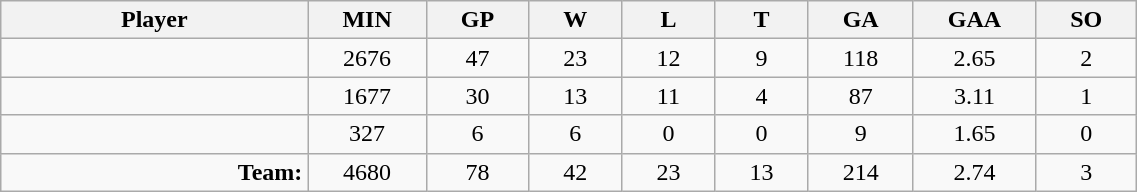<table class="wikitable sortable" width="60%">
<tr>
<th bgcolor="#DDDDFF" width="10%">Player</th>
<th width="3%" bgcolor="#DDDDFF" title="Minutes played">MIN</th>
<th width="3%" bgcolor="#DDDDFF" title="Games played in">GP</th>
<th width="3%" bgcolor="#DDDDFF" title="Games played in">W</th>
<th width="3%" bgcolor="#DDDDFF"title="Games played in">L</th>
<th width="3%" bgcolor="#DDDDFF" title="Ties">T</th>
<th width="3%" bgcolor="#DDDDFF" title="Goals against">GA</th>
<th width="3%" bgcolor="#DDDDFF" title="Goals against average">GAA</th>
<th width="3%" bgcolor="#DDDDFF"title="Shut-outs">SO</th>
</tr>
<tr align="center">
<td align="right"></td>
<td>2676</td>
<td>47</td>
<td>23</td>
<td>12</td>
<td>9</td>
<td>118</td>
<td>2.65</td>
<td>2</td>
</tr>
<tr align="center">
<td align="right"></td>
<td>1677</td>
<td>30</td>
<td>13</td>
<td>11</td>
<td>4</td>
<td>87</td>
<td>3.11</td>
<td>1</td>
</tr>
<tr align="center">
<td align="right"></td>
<td>327</td>
<td>6</td>
<td>6</td>
<td>0</td>
<td>0</td>
<td>9</td>
<td>1.65</td>
<td>0</td>
</tr>
<tr align="center">
<td align="right"><strong>Team:</strong></td>
<td>4680</td>
<td>78</td>
<td>42</td>
<td>23</td>
<td>13</td>
<td>214</td>
<td>2.74</td>
<td>3</td>
</tr>
</table>
